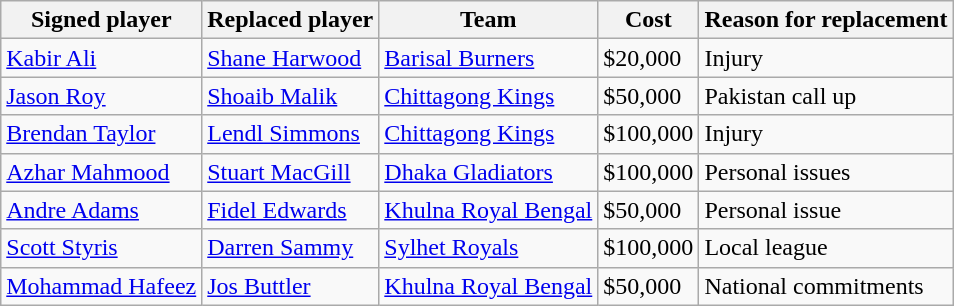<table class="wikitable">
<tr>
<th>Signed player</th>
<th>Replaced player</th>
<th>Team</th>
<th>Cost</th>
<th>Reason for replacement</th>
</tr>
<tr>
<td><a href='#'>Kabir Ali</a></td>
<td><a href='#'>Shane Harwood</a></td>
<td><a href='#'>Barisal Burners</a></td>
<td>$20,000</td>
<td>Injury</td>
</tr>
<tr>
<td><a href='#'>Jason Roy</a></td>
<td><a href='#'>Shoaib Malik</a></td>
<td><a href='#'>Chittagong Kings</a></td>
<td>$50,000</td>
<td>Pakistan call up</td>
</tr>
<tr>
<td><a href='#'>Brendan Taylor</a></td>
<td><a href='#'>Lendl Simmons</a></td>
<td><a href='#'>Chittagong Kings</a></td>
<td>$100,000</td>
<td>Injury</td>
</tr>
<tr>
<td><a href='#'>Azhar Mahmood</a></td>
<td><a href='#'>Stuart MacGill</a></td>
<td><a href='#'>Dhaka Gladiators</a></td>
<td>$100,000</td>
<td>Personal issues</td>
</tr>
<tr>
<td><a href='#'>Andre Adams</a></td>
<td><a href='#'>Fidel Edwards</a></td>
<td><a href='#'>Khulna Royal Bengal</a></td>
<td>$50,000</td>
<td>Personal issue</td>
</tr>
<tr>
<td><a href='#'>Scott Styris</a></td>
<td><a href='#'>Darren Sammy</a></td>
<td><a href='#'>Sylhet Royals</a></td>
<td>$100,000</td>
<td>Local league</td>
</tr>
<tr>
<td><a href='#'>Mohammad Hafeez</a></td>
<td><a href='#'>Jos Buttler</a></td>
<td><a href='#'>Khulna Royal Bengal</a></td>
<td>$50,000</td>
<td>National commitments</td>
</tr>
</table>
